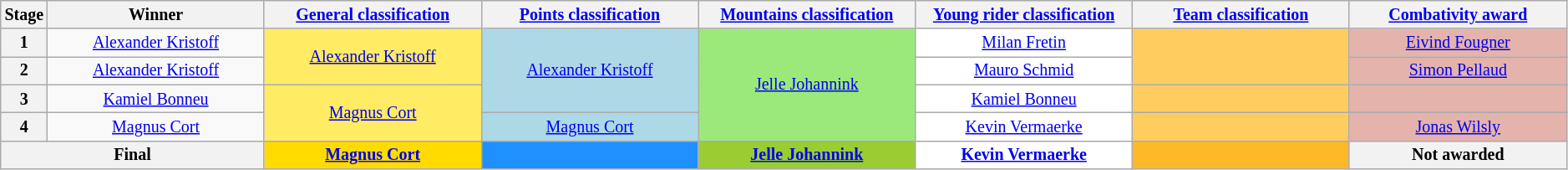<table class="wikitable" style="text-align: center; font-size:smaller;">
<tr>
<th scope="col" style="width:2%;">Stage</th>
<th scope="col" style="width:14%;">Winner</th>
<th scope="col" style="width:14%;"><a href='#'>General classification</a><br></th>
<th scope="col" style="width:14%;"><a href='#'>Points classification</a><br></th>
<th scope="col" style="width:14%;"><a href='#'>Mountains classification</a><br></th>
<th scope="col" style="width:14%;"><a href='#'>Young rider classification</a><br></th>
<th scope="col" style="width:14%;"><a href='#'>Team classification</a></th>
<th scope="col" style="width:14%;"><a href='#'>Combativity award</a></th>
</tr>
<tr>
<th>1</th>
<td><a href='#'>Alexander Kristoff</a></td>
<td style="background:#FFEB64;" rowspan=2><a href='#'>Alexander Kristoff</a></td>
<td style="background:#ADD8E6;" rowspan=3><a href='#'>Alexander Kristoff</a></td>
<td style="background:#9CE97B;" rowspan=4><a href='#'>Jelle Johannink</a></td>
<td style="background:white;"><a href='#'>Milan Fretin</a></td>
<td style="background:#FFCD5F;" rowspan=2></td>
<td style="background:#E4B3AB;"><a href='#'>Eivind Fougner</a></td>
</tr>
<tr>
<th>2</th>
<td><a href='#'>Alexander Kristoff</a></td>
<td style="background:white;"><a href='#'>Mauro Schmid</a></td>
<td style="background:#E4B3AB;"><a href='#'>Simon Pellaud</a></td>
</tr>
<tr>
<th>3</th>
<td><a href='#'>Kamiel Bonneu</a></td>
<td style="background:#FFEB64;" rowspan=2><a href='#'>Magnus Cort</a></td>
<td style="background:white;"><a href='#'>Kamiel Bonneu</a></td>
<td style="background:#FFCD5F;"></td>
<td style="background:#E4B3AB;"></td>
</tr>
<tr>
<th>4</th>
<td><a href='#'>Magnus Cort</a></td>
<td style="background:#ADD8E6;"><a href='#'>Magnus Cort</a></td>
<td style="background:white;"><a href='#'>Kevin Vermaerke</a></td>
<td style="background:#FFCD5F;"></td>
<td style="background:#E4B3AB;"><a href='#'>Jonas Wilsly</a></td>
</tr>
<tr>
<th colspan="2">Final</th>
<th style="background:#FFDB00;"><a href='#'>Magnus Cort</a></th>
<th style="background:dodgerblue;"></th>
<th style="background:#9ACD32;"><a href='#'>Jelle Johannink</a></th>
<th style="background:white;"><a href='#'>Kevin Vermaerke</a></th>
<th style="background:#FFB927;"></th>
<th>Not awarded</th>
</tr>
</table>
